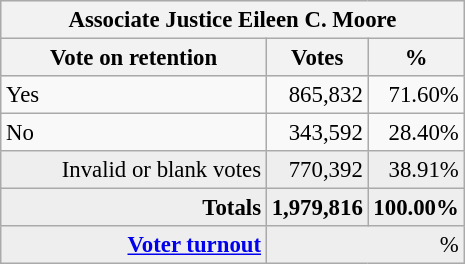<table class="wikitable" style="font-size: 95%;">
<tr style="background-color:#E9E9E9">
<th colspan=7>Associate Justice Eileen C. Moore</th>
</tr>
<tr style="background-color:#E9E9E9">
<th style="width: 170px">Vote on retention</th>
<th style="width: 50px">Votes</th>
<th style="width: 40px">%</th>
</tr>
<tr>
<td>Yes</td>
<td align="right">865,832</td>
<td align="right">71.60%</td>
</tr>
<tr>
<td>No</td>
<td align="right">343,592</td>
<td align="right">28.40%</td>
</tr>
<tr bgcolor="#EEEEEE">
<td align="right">Invalid or blank votes</td>
<td align="right">770,392</td>
<td align="right">38.91%</td>
</tr>
<tr bgcolor="#EEEEEE">
<td align="right"><strong>Totals</strong></td>
<td align="right"><strong>1,979,816</strong></td>
<td align="right"><strong>100.00%</strong></td>
</tr>
<tr bgcolor="#EEEEEE">
<td align="right"><strong><a href='#'>Voter turnout</a></strong></td>
<td colspan="2" align="right">%</td>
</tr>
</table>
